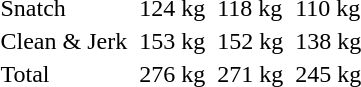<table>
<tr>
<td>Snatch</td>
<td></td>
<td>124 kg</td>
<td></td>
<td>118 kg</td>
<td></td>
<td>110 kg</td>
</tr>
<tr>
<td>Clean & Jerk</td>
<td></td>
<td>153 kg</td>
<td></td>
<td>152 kg</td>
<td></td>
<td>138 kg</td>
</tr>
<tr>
<td>Total</td>
<td></td>
<td>276 kg</td>
<td></td>
<td>271 kg</td>
<td></td>
<td>245 kg</td>
</tr>
</table>
